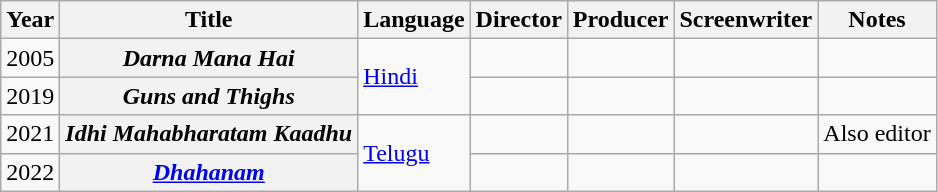<table class="wikitable plainrowheaders">
<tr>
<th>Year</th>
<th>Title</th>
<th>Language</th>
<th>Director</th>
<th>Producer</th>
<th>Screenwriter</th>
<th>Notes</th>
</tr>
<tr>
<td style="text-align:center;">2005</td>
<th scope=row><em>Darna Mana Hai</em></th>
<td rowspan=2><a href='#'>Hindi</a></td>
<td></td>
<td></td>
<td></td>
<td></td>
</tr>
<tr>
<td style="text-align:center;">2019</td>
<th scope=row><em>Guns and Thighs</em></th>
<td></td>
<td></td>
<td></td>
<td></td>
</tr>
<tr>
<td style="text-align:center;">2021</td>
<th scope=row><em>Idhi Mahabharatam Kaadhu</em></th>
<td rowspan=2><a href='#'>Telugu</a></td>
<td></td>
<td></td>
<td></td>
<td>Also editor</td>
</tr>
<tr>
<td style="text-align:center;">2022</td>
<th scope=row><em><a href='#'>Dhahanam</a></em></th>
<td></td>
<td></td>
<td></td>
<td></td>
</tr>
</table>
